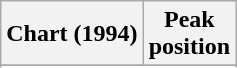<table class="wikitable plainrowheaders sortable">
<tr>
<th scope="col">Chart (1994)</th>
<th scope="col">Peak<br> position</th>
</tr>
<tr>
</tr>
<tr>
</tr>
</table>
